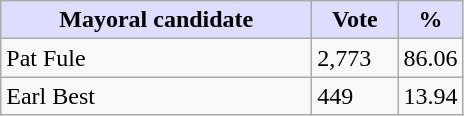<table class="wikitable">
<tr>
<th style="background:#ddf; width:200px;">Mayoral candidate</th>
<th style="background:#ddf; width:50px;">Vote</th>
<th style="background:#ddf; width:30px;">%</th>
</tr>
<tr>
<td>Pat Fule</td>
<td>2,773</td>
<td>86.06</td>
</tr>
<tr>
<td>Earl Best</td>
<td>449</td>
<td>13.94</td>
</tr>
</table>
